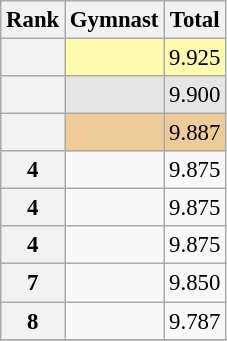<table class="wikitable sortable" style="text-align:center; font-size:95%">
<tr>
<th scope=col>Rank</th>
<th scope=col>Gymnast</th>
<th scope=col>Total</th>
</tr>
<tr bgcolor=fffcaf>
<th scope=row style="text-align:center"></th>
<td align=left></td>
<td>9.925</td>
</tr>
<tr bgcolor=e5e5e5>
<th scope=row style="text-align:center"></th>
<td align=left></td>
<td>9.900</td>
</tr>
<tr bgcolor=eecc99>
<th scope=row style="text-align:center"></th>
<td align=left></td>
<td>9.887</td>
</tr>
<tr>
<th scope=row style="text-align:center">4</th>
<td align=left></td>
<td>9.875</td>
</tr>
<tr>
<th scope=row style="text-align:center">4</th>
<td align=left></td>
<td>9.875</td>
</tr>
<tr>
<th scope=row style="text-align:center">4</th>
<td align=left></td>
<td>9.875</td>
</tr>
<tr>
<th scope=row style="text-align:center">7</th>
<td align=left></td>
<td>9.850</td>
</tr>
<tr>
<th scope=row style="text-align:center">8</th>
<td align=left></td>
<td>9.787</td>
</tr>
<tr>
</tr>
</table>
